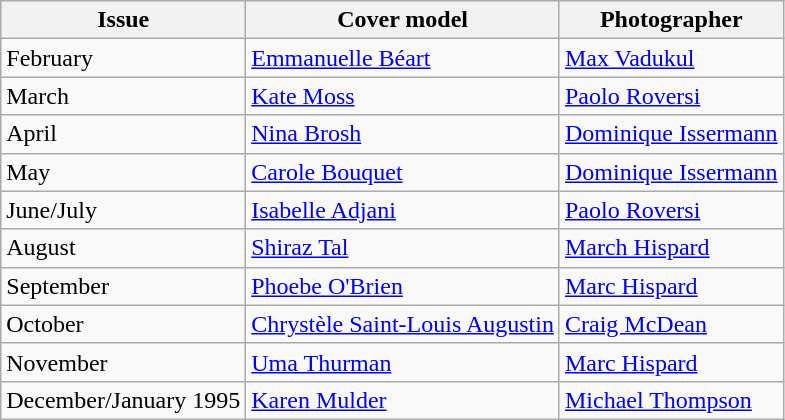<table class="sortable wikitable">
<tr>
<th>Issue</th>
<th>Cover model</th>
<th>Photographer</th>
</tr>
<tr>
<td>February</td>
<td><a href='#'>Emmanuelle Béart</a></td>
<td><a href='#'>Max Vadukul</a></td>
</tr>
<tr>
<td>March</td>
<td><a href='#'>Kate Moss</a></td>
<td><a href='#'>Paolo Roversi</a></td>
</tr>
<tr>
<td>April</td>
<td><a href='#'>Nina Brosh</a></td>
<td><a href='#'>Dominique Issermann</a></td>
</tr>
<tr>
<td>May</td>
<td><a href='#'>Carole Bouquet</a></td>
<td><a href='#'>Dominique Issermann</a></td>
</tr>
<tr>
<td>June/July</td>
<td><a href='#'>Isabelle Adjani</a></td>
<td><a href='#'>Paolo Roversi</a></td>
</tr>
<tr>
<td>August</td>
<td><a href='#'>Shiraz Tal</a></td>
<td><a href='#'>March Hispard</a></td>
</tr>
<tr>
<td>September</td>
<td><a href='#'>Phoebe O'Brien</a></td>
<td><a href='#'>Marc Hispard</a></td>
</tr>
<tr>
<td>October</td>
<td><a href='#'>Chrystèle Saint-Louis Augustin</a></td>
<td><a href='#'>Craig McDean</a></td>
</tr>
<tr>
<td>November</td>
<td><a href='#'>Uma Thurman</a></td>
<td><a href='#'>Marc Hispard</a></td>
</tr>
<tr>
<td>December/January 1995</td>
<td><a href='#'>Karen Mulder</a></td>
<td><a href='#'>Michael Thompson</a></td>
</tr>
</table>
